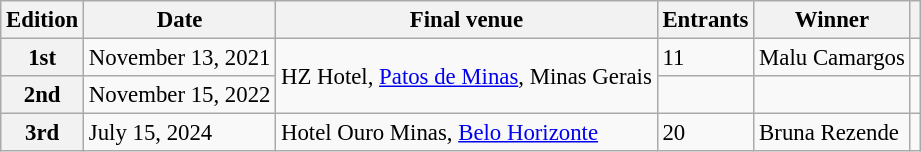<table class="wikitable defaultcenter col2left col3left col5left" style="font-size:95%;">
<tr>
<th>Edition</th>
<th>Date</th>
<th>Final venue</th>
<th>Entrants</th>
<th>Winner</th>
<th></th>
</tr>
<tr>
<th>1st</th>
<td>November 13, 2021</td>
<td rowspan=2>HZ Hotel, <a href='#'>Patos de Minas</a>, Minas Gerais</td>
<td>11</td>
<td>Malu Camargos</td>
<td></td>
</tr>
<tr>
<th>2nd</th>
<td>November 15, 2022</td>
<td></td>
<td></td>
<td></td>
</tr>
<tr>
<th>3rd</th>
<td>July 15, 2024</td>
<td>Hotel Ouro Minas, <a href='#'>Belo Horizonte</a></td>
<td>20</td>
<td>Bruna Rezende</td>
<td></td>
</tr>
</table>
